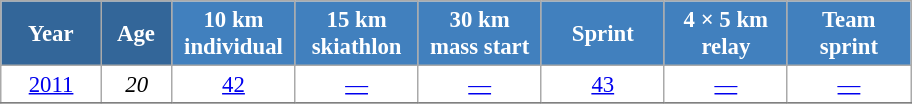<table class="wikitable" style="font-size:95%; text-align:center; border:grey solid 1px; border-collapse:collapse; background:#ffffff;">
<tr>
<th style="background-color:#369; color:white; width:60px;"> Year </th>
<th style="background-color:#369; color:white; width:40px;"> Age </th>
<th style="background-color:#4180be; color:white; width:75px;"> 10 km <br> individual </th>
<th style="background-color:#4180be; color:white; width:75px;"> 15 km <br> skiathlon </th>
<th style="background-color:#4180be; color:white; width:75px;"> 30 km <br> mass start </th>
<th style="background-color:#4180be; color:white; width:75px;"> Sprint </th>
<th style="background-color:#4180be; color:white; width:75px;"> 4 × 5 km <br> relay </th>
<th style="background-color:#4180be; color:white; width:75px;"> Team <br> sprint </th>
</tr>
<tr>
<td><a href='#'>2011</a></td>
<td><em>20</em></td>
<td><a href='#'>42</a></td>
<td><a href='#'>—</a></td>
<td><a href='#'>—</a></td>
<td><a href='#'>43</a></td>
<td><a href='#'>—</a></td>
<td><a href='#'>—</a></td>
</tr>
<tr>
</tr>
</table>
